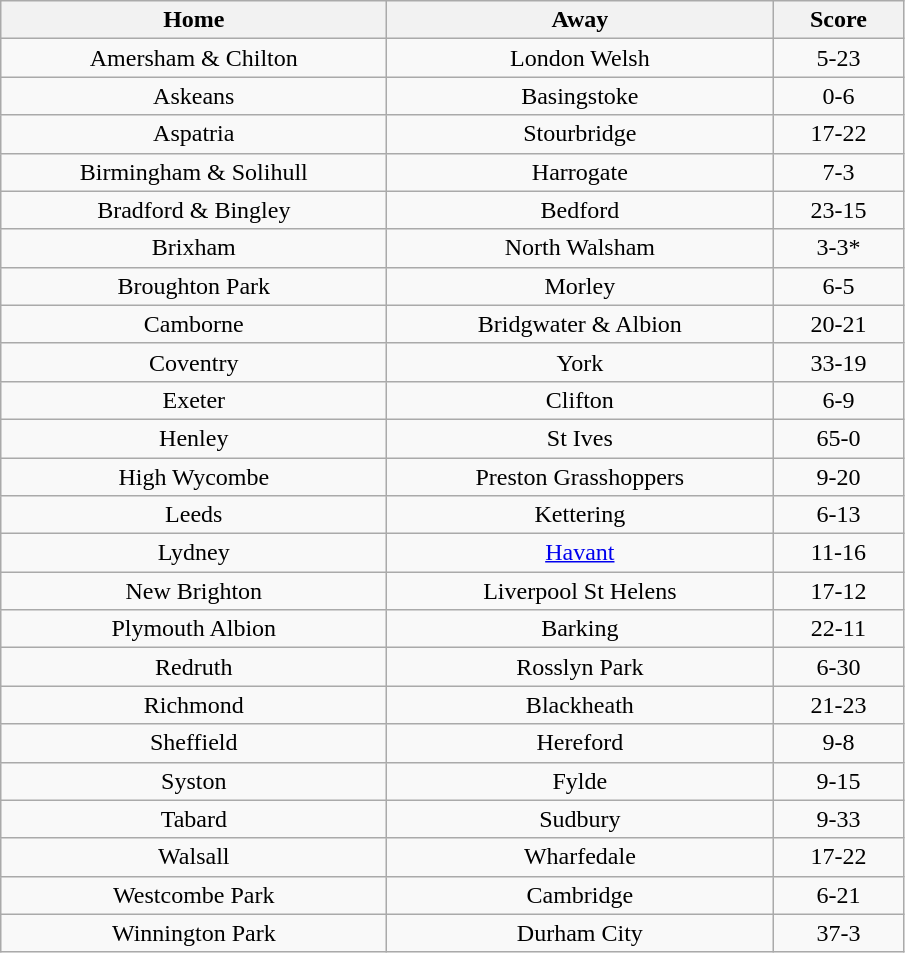<table class="wikitable" style="text-align: center">
<tr>
<th width=250>Home</th>
<th width=250>Away</th>
<th width=80>Score</th>
</tr>
<tr>
<td>Amersham & Chilton</td>
<td>London Welsh</td>
<td>5-23</td>
</tr>
<tr>
<td>Askeans</td>
<td>Basingstoke</td>
<td>0-6</td>
</tr>
<tr>
<td>Aspatria</td>
<td>Stourbridge</td>
<td>17-22</td>
</tr>
<tr>
<td>Birmingham & Solihull</td>
<td>Harrogate</td>
<td>7-3</td>
</tr>
<tr>
<td>Bradford & Bingley</td>
<td>Bedford</td>
<td>23-15</td>
</tr>
<tr>
<td>Brixham</td>
<td>North Walsham</td>
<td>3-3*</td>
</tr>
<tr>
<td>Broughton Park</td>
<td>Morley</td>
<td>6-5</td>
</tr>
<tr>
<td>Camborne</td>
<td>Bridgwater & Albion</td>
<td>20-21</td>
</tr>
<tr>
<td>Coventry</td>
<td>York</td>
<td>33-19</td>
</tr>
<tr>
<td>Exeter</td>
<td>Clifton</td>
<td>6-9</td>
</tr>
<tr>
<td>Henley</td>
<td>St Ives</td>
<td>65-0</td>
</tr>
<tr>
<td>High Wycombe</td>
<td>Preston Grasshoppers</td>
<td>9-20</td>
</tr>
<tr>
<td>Leeds</td>
<td>Kettering</td>
<td>6-13</td>
</tr>
<tr>
<td>Lydney</td>
<td><a href='#'>Havant</a></td>
<td>11-16</td>
</tr>
<tr>
<td>New Brighton</td>
<td>Liverpool St Helens</td>
<td>17-12</td>
</tr>
<tr>
<td>Plymouth Albion</td>
<td>Barking</td>
<td>22-11</td>
</tr>
<tr>
<td>Redruth</td>
<td>Rosslyn Park</td>
<td>6-30</td>
</tr>
<tr>
<td>Richmond</td>
<td>Blackheath</td>
<td>21-23</td>
</tr>
<tr>
<td>Sheffield</td>
<td>Hereford</td>
<td>9-8</td>
</tr>
<tr>
<td>Syston</td>
<td>Fylde</td>
<td>9-15</td>
</tr>
<tr>
<td>Tabard</td>
<td>Sudbury</td>
<td>9-33</td>
</tr>
<tr>
<td>Walsall</td>
<td>Wharfedale</td>
<td>17-22</td>
</tr>
<tr>
<td>Westcombe Park</td>
<td>Cambridge</td>
<td>6-21</td>
</tr>
<tr>
<td>Winnington Park</td>
<td>Durham City</td>
<td>37-3</td>
</tr>
</table>
